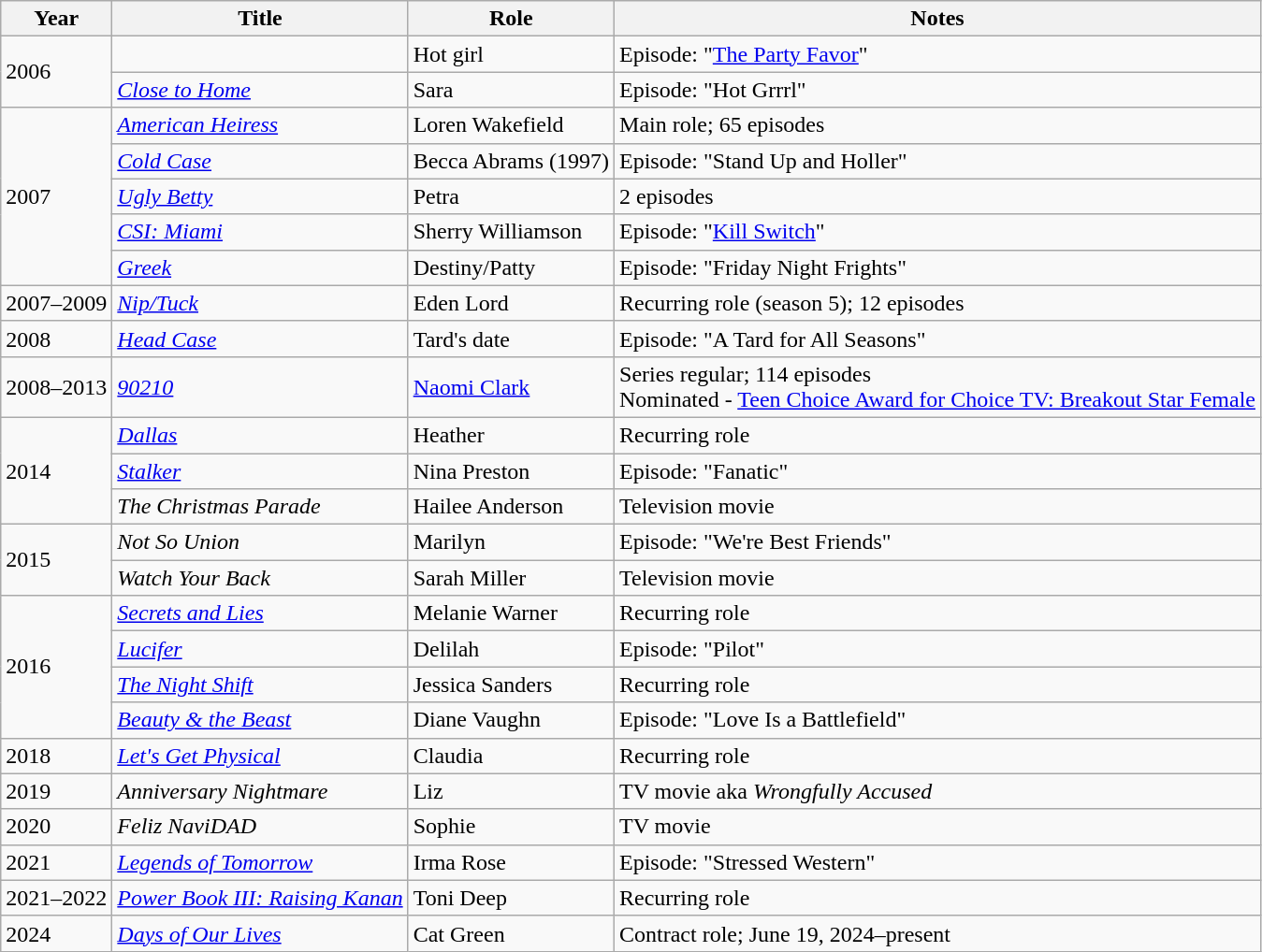<table class="wikitable sortable">
<tr>
<th>Year</th>
<th>Title</th>
<th>Role</th>
<th class="unsortable">Notes</th>
</tr>
<tr>
<td rowspan=2>2006</td>
<td><em></em></td>
<td>Hot girl</td>
<td>Episode: "<a href='#'>The Party Favor</a>"</td>
</tr>
<tr>
<td><em><a href='#'>Close to Home</a></em></td>
<td>Sara</td>
<td>Episode: "Hot Grrrl"</td>
</tr>
<tr>
<td rowspan=5>2007</td>
<td><em><a href='#'>American Heiress</a></em></td>
<td>Loren Wakefield</td>
<td>Main role; 65 episodes</td>
</tr>
<tr>
<td><em><a href='#'>Cold Case</a></em></td>
<td>Becca Abrams (1997)</td>
<td>Episode: "Stand Up and Holler"</td>
</tr>
<tr>
<td><em><a href='#'>Ugly Betty</a></em></td>
<td>Petra</td>
<td>2 episodes</td>
</tr>
<tr>
<td><em><a href='#'>CSI: Miami</a></em></td>
<td>Sherry Williamson</td>
<td>Episode: "<a href='#'>Kill Switch</a>"</td>
</tr>
<tr>
<td><em><a href='#'>Greek</a></em></td>
<td>Destiny/Patty</td>
<td>Episode: "Friday Night Frights"</td>
</tr>
<tr>
<td>2007–2009</td>
<td><em><a href='#'>Nip/Tuck</a></em></td>
<td>Eden Lord</td>
<td>Recurring role (season 5); 12 episodes</td>
</tr>
<tr>
<td>2008</td>
<td><em><a href='#'>Head Case</a></em></td>
<td>Tard's date</td>
<td>Episode: "A Tard for All Seasons"</td>
</tr>
<tr>
<td>2008–2013</td>
<td><em><a href='#'>90210</a></em></td>
<td><a href='#'>Naomi Clark</a></td>
<td>Series regular; 114 episodes<br>Nominated - <a href='#'>Teen Choice Award for Choice TV: Breakout Star Female</a></td>
</tr>
<tr>
<td rowspan=3>2014</td>
<td><em><a href='#'>Dallas</a></em></td>
<td>Heather</td>
<td>Recurring role</td>
</tr>
<tr>
<td><em><a href='#'>Stalker</a></em></td>
<td>Nina Preston</td>
<td>Episode: "Fanatic"</td>
</tr>
<tr>
<td><em>The Christmas Parade</em></td>
<td>Hailee Anderson</td>
<td>Television movie</td>
</tr>
<tr>
<td rowspan=2>2015</td>
<td><em>Not So Union</em></td>
<td>Marilyn</td>
<td>Episode: "We're Best Friends"</td>
</tr>
<tr>
<td><em>Watch Your Back</em></td>
<td>Sarah Miller</td>
<td>Television movie</td>
</tr>
<tr>
<td rowspan=4>2016</td>
<td><em><a href='#'>Secrets and Lies</a></em></td>
<td>Melanie Warner</td>
<td>Recurring role</td>
</tr>
<tr>
<td><em><a href='#'>Lucifer</a></em></td>
<td>Delilah</td>
<td>Episode: "Pilot"</td>
</tr>
<tr>
<td><em><a href='#'>The Night Shift</a></em></td>
<td>Jessica Sanders</td>
<td>Recurring role</td>
</tr>
<tr>
<td><em><a href='#'>Beauty & the Beast</a></em></td>
<td>Diane Vaughn</td>
<td>Episode: "Love Is a Battlefield"</td>
</tr>
<tr>
<td>2018</td>
<td><em><a href='#'>Let's Get Physical</a></em></td>
<td>Claudia</td>
<td>Recurring role</td>
</tr>
<tr>
<td>2019</td>
<td><em>Anniversary Nightmare</em></td>
<td>Liz</td>
<td>TV movie aka <em>Wrongfully Accused</em></td>
</tr>
<tr>
<td>2020</td>
<td><em>Feliz NaviDAD</em></td>
<td>Sophie</td>
<td>TV movie</td>
</tr>
<tr>
<td>2021</td>
<td><em><a href='#'>Legends of Tomorrow</a></em></td>
<td>Irma Rose</td>
<td>Episode: "Stressed Western"</td>
</tr>
<tr>
<td>2021–2022</td>
<td><em><a href='#'>Power Book III: Raising Kanan</a></em></td>
<td>Toni Deep</td>
<td>Recurring role</td>
</tr>
<tr>
<td>2024</td>
<td><em><a href='#'>Days of Our Lives</a></em></td>
<td>Cat Green</td>
<td>Contract role; June 19, 2024–present</td>
</tr>
</table>
